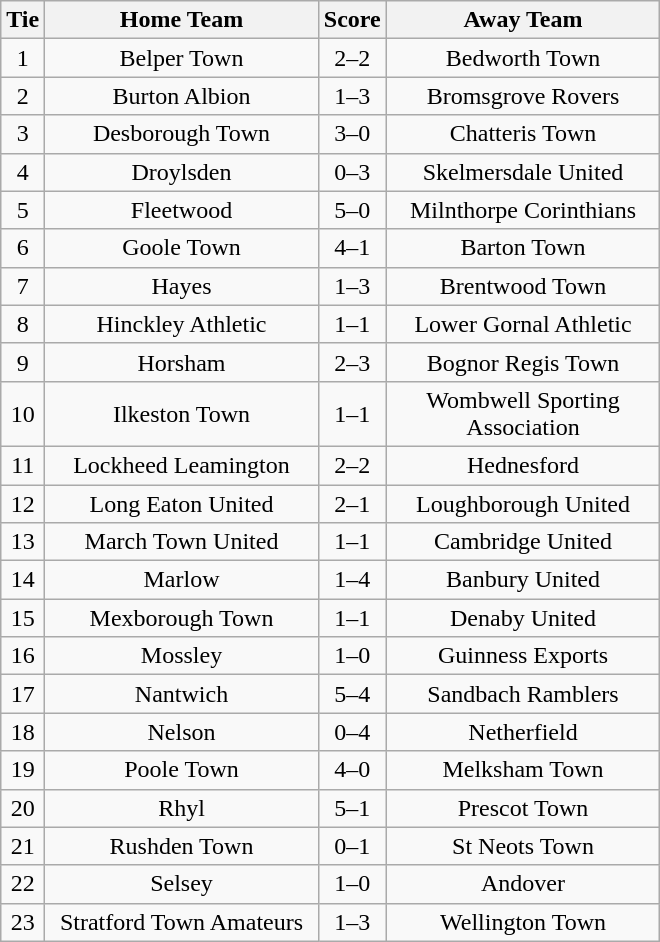<table class="wikitable" style="text-align:center;">
<tr>
<th width=20>Tie</th>
<th width=175>Home Team</th>
<th width=20>Score</th>
<th width=175>Away Team</th>
</tr>
<tr>
<td>1</td>
<td>Belper Town</td>
<td>2–2</td>
<td>Bedworth Town</td>
</tr>
<tr>
<td>2</td>
<td>Burton Albion</td>
<td>1–3</td>
<td>Bromsgrove Rovers</td>
</tr>
<tr>
<td>3</td>
<td>Desborough Town</td>
<td>3–0</td>
<td>Chatteris Town</td>
</tr>
<tr>
<td>4</td>
<td>Droylsden</td>
<td>0–3</td>
<td>Skelmersdale United</td>
</tr>
<tr>
<td>5</td>
<td>Fleetwood</td>
<td>5–0</td>
<td>Milnthorpe Corinthians</td>
</tr>
<tr>
<td>6</td>
<td>Goole Town</td>
<td>4–1</td>
<td>Barton Town</td>
</tr>
<tr>
<td>7</td>
<td>Hayes</td>
<td>1–3</td>
<td>Brentwood Town</td>
</tr>
<tr>
<td>8</td>
<td>Hinckley Athletic</td>
<td>1–1</td>
<td>Lower Gornal Athletic</td>
</tr>
<tr>
<td>9</td>
<td>Horsham</td>
<td>2–3</td>
<td>Bognor Regis Town</td>
</tr>
<tr>
<td>10</td>
<td>Ilkeston Town</td>
<td>1–1</td>
<td>Wombwell Sporting Association</td>
</tr>
<tr>
<td>11</td>
<td>Lockheed Leamington</td>
<td>2–2</td>
<td>Hednesford</td>
</tr>
<tr>
<td>12</td>
<td>Long Eaton United</td>
<td>2–1</td>
<td>Loughborough United</td>
</tr>
<tr>
<td>13</td>
<td>March Town United</td>
<td>1–1</td>
<td>Cambridge United</td>
</tr>
<tr>
<td>14</td>
<td>Marlow</td>
<td>1–4</td>
<td>Banbury United</td>
</tr>
<tr>
<td>15</td>
<td>Mexborough Town</td>
<td>1–1</td>
<td>Denaby United</td>
</tr>
<tr>
<td>16</td>
<td>Mossley</td>
<td>1–0</td>
<td>Guinness Exports</td>
</tr>
<tr>
<td>17</td>
<td>Nantwich</td>
<td>5–4</td>
<td>Sandbach Ramblers</td>
</tr>
<tr>
<td>18</td>
<td>Nelson</td>
<td>0–4</td>
<td>Netherfield</td>
</tr>
<tr>
<td>19</td>
<td>Poole Town</td>
<td>4–0</td>
<td>Melksham Town</td>
</tr>
<tr>
<td>20</td>
<td>Rhyl</td>
<td>5–1</td>
<td>Prescot Town</td>
</tr>
<tr>
<td>21</td>
<td>Rushden Town</td>
<td>0–1</td>
<td>St Neots Town</td>
</tr>
<tr>
<td>22</td>
<td>Selsey</td>
<td>1–0</td>
<td>Andover</td>
</tr>
<tr>
<td>23</td>
<td>Stratford Town Amateurs</td>
<td>1–3</td>
<td>Wellington Town</td>
</tr>
</table>
